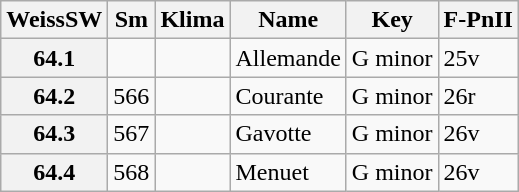<table border="1" class="wikitable sortable">
<tr>
<th data-sort-type="number">WeissSW</th>
<th>Sm</th>
<th>Klima</th>
<th class="unsortable">Name</th>
<th class="unsortable">Key</th>
<th>F-PnII</th>
</tr>
<tr>
<th data-sort-value="1">64.1</th>
<td></td>
<td></td>
<td>Allemande</td>
<td>G minor</td>
<td>25v</td>
</tr>
<tr>
<th data-sort-value="2">64.2</th>
<td>566</td>
<td></td>
<td>Courante</td>
<td>G minor</td>
<td>26r</td>
</tr>
<tr>
<th data-sort-value="3">64.3</th>
<td>567</td>
<td></td>
<td>Gavotte</td>
<td>G minor</td>
<td>26v</td>
</tr>
<tr>
<th data-sort-value="4">64.4</th>
<td>568</td>
<td></td>
<td>Menuet</td>
<td>G minor</td>
<td>26v</td>
</tr>
</table>
